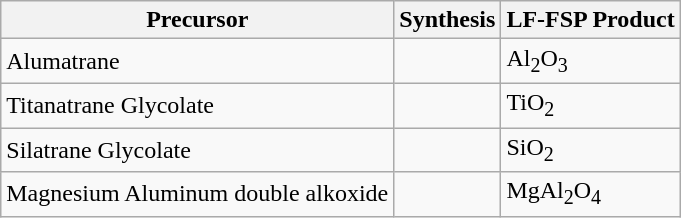<table class="wikitable">
<tr>
<th>Precursor</th>
<th>Synthesis</th>
<th>LF-FSP Product</th>
</tr>
<tr>
<td>Alumatrane</td>
<td></td>
<td>Al<sub>2</sub>O<sub>3</sub></td>
</tr>
<tr>
<td>Titanatrane Glycolate</td>
<td></td>
<td>TiO<sub>2</sub></td>
</tr>
<tr>
<td>Silatrane Glycolate</td>
<td></td>
<td>SiO<sub>2</sub></td>
</tr>
<tr>
<td>Magnesium Aluminum double alkoxide</td>
<td></td>
<td>MgAl<sub>2</sub>O<sub>4</sub></td>
</tr>
</table>
